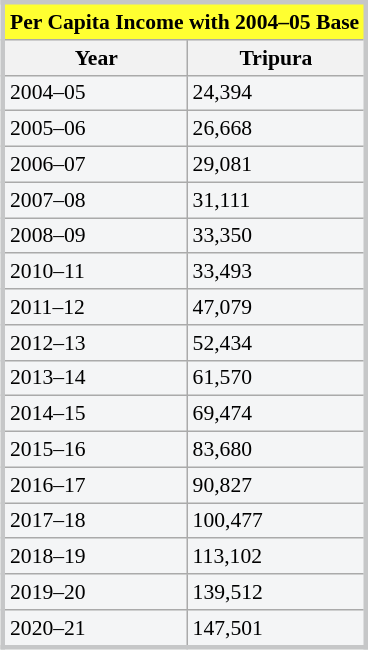<table class="wikitable"  style="float:right; margin:0 0 1em 1em; background:#f4f5f6; border:#c6c7c8 solid; font-size:90%;">
<tr>
<td colspan="2" style="background:#FFFF31; text-align:center;"><strong>Per Capita Income with 2004–05 Base</strong></td>
</tr>
<tr>
<th>Year</th>
<th>Tripura</th>
</tr>
<tr>
<td>2004–05</td>
<td>24,394</td>
</tr>
<tr>
<td>2005–06</td>
<td>26,668</td>
</tr>
<tr>
<td>2006–07</td>
<td>29,081</td>
</tr>
<tr>
<td>2007–08</td>
<td>31,111</td>
</tr>
<tr>
<td>2008–09</td>
<td>33,350</td>
</tr>
<tr>
<td>2010–11</td>
<td>33,493</td>
</tr>
<tr>
<td>2011–12</td>
<td>47,079</td>
</tr>
<tr>
<td>2012–13</td>
<td>52,434</td>
</tr>
<tr>
<td>2013–14</td>
<td>61,570</td>
</tr>
<tr>
<td>2014–15</td>
<td>69,474</td>
</tr>
<tr>
<td>2015–16</td>
<td>83,680</td>
</tr>
<tr>
<td>2016–17</td>
<td>90,827</td>
</tr>
<tr>
<td>2017–18</td>
<td>100,477</td>
</tr>
<tr>
<td>2018–19</td>
<td>113,102</td>
</tr>
<tr>
<td>2019–20</td>
<td>139,512</td>
</tr>
<tr>
<td>2020–21</td>
<td>147,501</td>
</tr>
</table>
